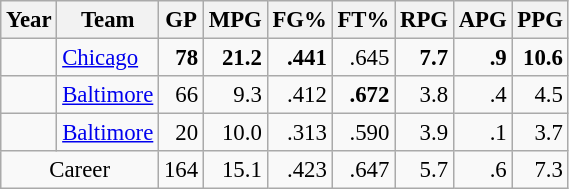<table class="wikitable sortable" style="font-size:95%; text-align:right;">
<tr>
<th>Year</th>
<th>Team</th>
<th>GP</th>
<th>MPG</th>
<th>FG%</th>
<th>FT%</th>
<th>RPG</th>
<th>APG</th>
<th>PPG</th>
</tr>
<tr>
<td style="text-align:left;"></td>
<td style="text-align:left;"><a href='#'>Chicago</a></td>
<td><strong>78</strong></td>
<td><strong>21.2</strong></td>
<td><strong>.441</strong></td>
<td>.645</td>
<td><strong>7.7</strong></td>
<td><strong>.9</strong></td>
<td><strong>10.6</strong></td>
</tr>
<tr>
<td style="text-align:left;"></td>
<td style="text-align:left;"><a href='#'>Baltimore</a></td>
<td>66</td>
<td>9.3</td>
<td>.412</td>
<td><strong>.672</strong></td>
<td>3.8</td>
<td>.4</td>
<td>4.5</td>
</tr>
<tr>
<td style="text-align:left;"></td>
<td style="text-align:left;"><a href='#'>Baltimore</a></td>
<td>20</td>
<td>10.0</td>
<td>.313</td>
<td>.590</td>
<td>3.9</td>
<td>.1</td>
<td>3.7</td>
</tr>
<tr class="sortbottom">
<td style="text-align:center;" colspan="2">Career</td>
<td>164</td>
<td>15.1</td>
<td>.423</td>
<td>.647</td>
<td>5.7</td>
<td>.6</td>
<td>7.3</td>
</tr>
</table>
